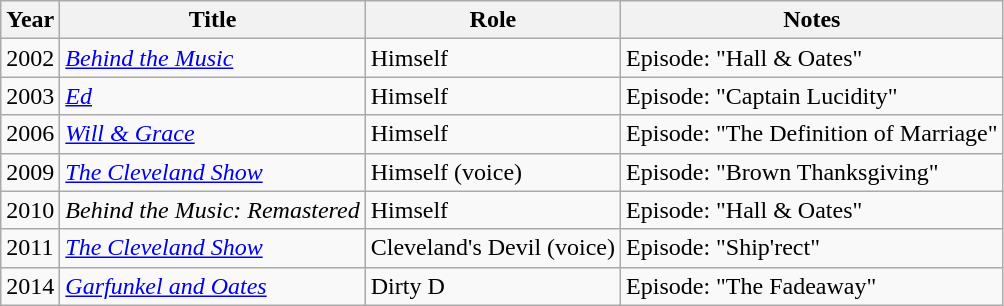<table class="wikitable sortable">
<tr>
<th>Year</th>
<th>Title</th>
<th>Role</th>
<th class="unsortable">Notes</th>
</tr>
<tr>
<td>2002</td>
<td><em><a href='#'>Behind the Music</a></em></td>
<td>Himself</td>
<td>Episode: "Hall & Oates"</td>
</tr>
<tr>
<td>2003</td>
<td><em><a href='#'>Ed</a></em></td>
<td>Himself</td>
<td>Episode: "Captain Lucidity"</td>
</tr>
<tr>
<td>2006</td>
<td><em><a href='#'>Will & Grace</a></em></td>
<td>Himself</td>
<td>Episode: "The Definition of Marriage"</td>
</tr>
<tr>
<td>2009</td>
<td><em><a href='#'>The Cleveland Show</a></em></td>
<td>Himself (voice)</td>
<td>Episode: "Brown Thanksgiving"</td>
</tr>
<tr>
<td>2010</td>
<td><em>Behind the Music: Remastered</em></td>
<td>Himself</td>
<td>Episode: "Hall & Oates"</td>
</tr>
<tr>
<td>2011</td>
<td><em><a href='#'>The Cleveland Show</a></em></td>
<td>Cleveland's Devil (voice)</td>
<td>Episode: "Ship'rect"</td>
</tr>
<tr>
<td>2014</td>
<td><em><a href='#'>Garfunkel and Oates</a></em></td>
<td>Dirty D</td>
<td>Episode: "The Fadeaway"</td>
</tr>
</table>
